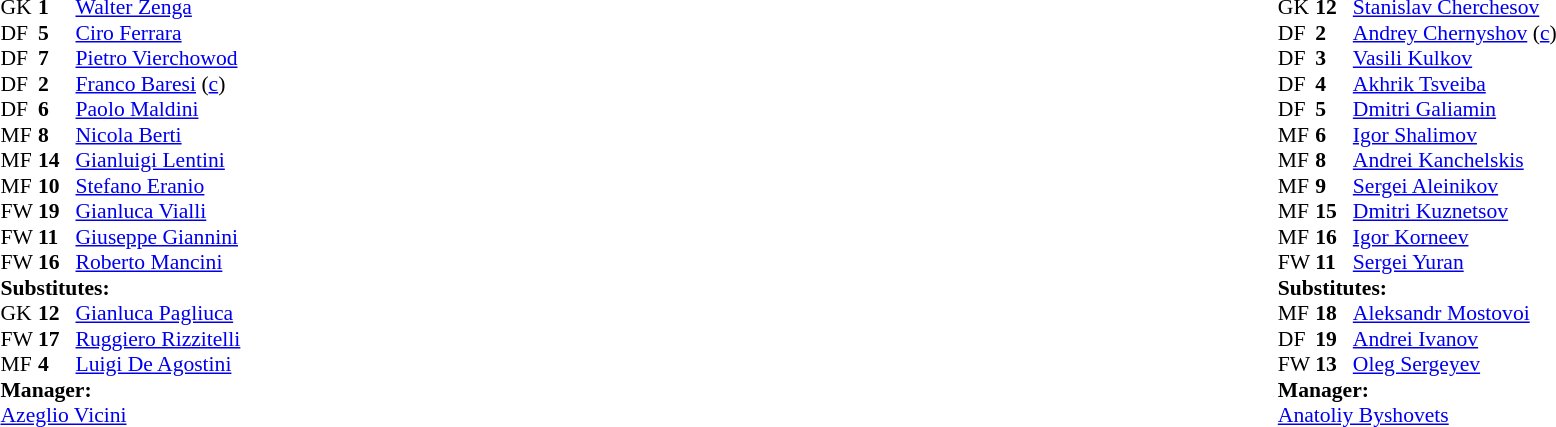<table width="100%">
<tr>
<td valign="top" width="50%"><br><table style="font-size: 90%" cellspacing="0" cellpadding="0">
<tr>
<td colspan="4"></td>
</tr>
<tr>
<th width=25></th>
<th width=25></th>
</tr>
<tr>
<td>GK</td>
<td><strong>1</strong></td>
<td><a href='#'>Walter Zenga</a></td>
<td></td>
<td></td>
</tr>
<tr>
<td>DF</td>
<td><strong>5</strong></td>
<td><a href='#'>Ciro Ferrara</a></td>
</tr>
<tr>
<td>DF</td>
<td><strong>7</strong></td>
<td><a href='#'>Pietro Vierchowod</a></td>
</tr>
<tr>
<td>DF</td>
<td><strong>2</strong></td>
<td><a href='#'>Franco Baresi</a> (<a href='#'>c</a>)</td>
<td></td>
</tr>
<tr>
<td>DF</td>
<td><strong>6</strong></td>
<td><a href='#'>Paolo Maldini</a></td>
</tr>
<tr>
<td>MF</td>
<td><strong>8</strong></td>
<td><a href='#'>Nicola Berti</a></td>
</tr>
<tr>
<td>MF</td>
<td><strong>14</strong></td>
<td><a href='#'>Gianluigi Lentini</a></td>
</tr>
<tr>
<td>MF</td>
<td><strong>10</strong></td>
<td><a href='#'>Stefano Eranio</a></td>
</tr>
<tr>
<td>FW</td>
<td><strong>19</strong></td>
<td><a href='#'>Gianluca Vialli</a></td>
<td></td>
<td></td>
</tr>
<tr>
<td>FW</td>
<td><strong>11</strong></td>
<td><a href='#'>Giuseppe Giannini</a></td>
<td></td>
<td></td>
</tr>
<tr>
<td>FW</td>
<td><strong>16</strong></td>
<td><a href='#'>Roberto Mancini</a></td>
</tr>
<tr>
<td colspan=3><strong>Substitutes:</strong></td>
</tr>
<tr>
<td>GK</td>
<td><strong>12</strong></td>
<td><a href='#'>Gianluca Pagliuca</a></td>
<td></td>
<td></td>
</tr>
<tr>
<td>FW</td>
<td><strong>17</strong></td>
<td><a href='#'>Ruggiero Rizzitelli</a></td>
<td></td>
<td></td>
</tr>
<tr>
<td>MF</td>
<td><strong>4</strong></td>
<td><a href='#'>Luigi De Agostini</a></td>
<td></td>
<td></td>
</tr>
<tr>
<td colspan=3><strong>Manager:</strong></td>
</tr>
<tr>
<td colspan=4> <a href='#'>Azeglio Vicini</a></td>
</tr>
</table>
</td>
<td valign="top" width="50%"><br><table style="font-size:90%" cellspacing="0" cellpadding="0" align=center>
<tr>
<td colspan=4></td>
</tr>
<tr>
<th width=25></th>
<th width=25></th>
</tr>
<tr>
<th width=25></th>
<th width=25></th>
</tr>
<tr>
<td>GK</td>
<td><strong>12</strong></td>
<td><a href='#'>Stanislav Cherchesov</a></td>
</tr>
<tr>
<td>DF</td>
<td><strong>2</strong></td>
<td><a href='#'>Andrey Chernyshov</a> (<a href='#'>c</a>)</td>
</tr>
<tr>
<td>DF</td>
<td><strong>3</strong></td>
<td><a href='#'>Vasili Kulkov</a></td>
<td></td>
</tr>
<tr>
<td>DF</td>
<td><strong>4</strong></td>
<td><a href='#'>Akhrik Tsveiba</a></td>
<td></td>
<td></td>
</tr>
<tr>
<td>DF</td>
<td><strong>5</strong></td>
<td><a href='#'>Dmitri Galiamin</a></td>
<td></td>
<td></td>
</tr>
<tr>
<td>MF</td>
<td><strong>6</strong></td>
<td><a href='#'>Igor Shalimov</a></td>
</tr>
<tr>
<td>MF</td>
<td><strong>8</strong></td>
<td><a href='#'>Andrei Kanchelskis</a></td>
</tr>
<tr>
<td>MF</td>
<td><strong>9</strong></td>
<td><a href='#'>Sergei Aleinikov</a></td>
</tr>
<tr>
<td>MF</td>
<td><strong>15</strong></td>
<td><a href='#'>Dmitri Kuznetsov</a></td>
</tr>
<tr>
<td>MF</td>
<td><strong>16</strong></td>
<td><a href='#'>Igor Korneev</a></td>
</tr>
<tr>
<td>FW</td>
<td><strong>11</strong></td>
<td><a href='#'>Sergei Yuran</a></td>
<td></td>
<td></td>
</tr>
<tr>
<td colspan=3><strong>Substitutes:</strong></td>
</tr>
<tr>
<td>MF</td>
<td><strong>18</strong></td>
<td><a href='#'>Aleksandr Mostovoi</a></td>
<td></td>
<td></td>
</tr>
<tr>
<td>DF</td>
<td><strong>19</strong></td>
<td><a href='#'>Andrei Ivanov</a></td>
<td></td>
<td></td>
</tr>
<tr>
<td>FW</td>
<td><strong>13</strong></td>
<td><a href='#'>Oleg Sergeyev</a></td>
<td></td>
<td></td>
</tr>
<tr>
<td colspan=3><strong>Manager:</strong></td>
</tr>
<tr>
<td colspan=4> <a href='#'>Anatoliy Byshovets</a></td>
</tr>
</table>
</td>
</tr>
</table>
